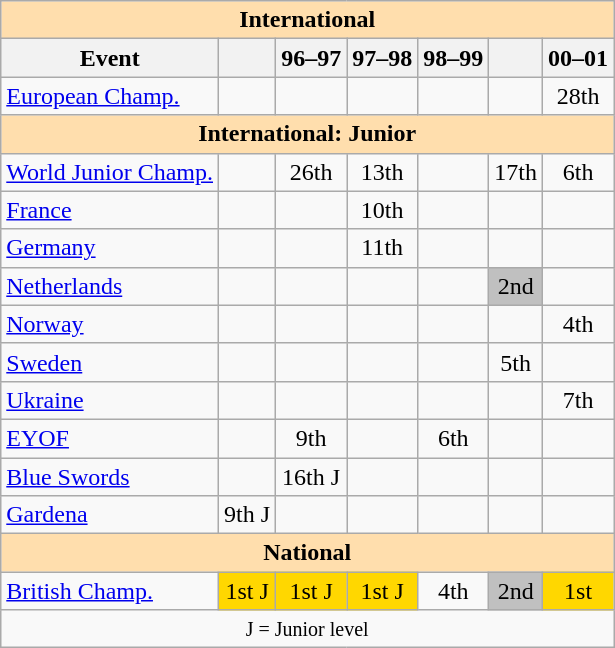<table class="wikitable" style="text-align:center">
<tr>
<th style="background-color: #ffdead; " colspan=7 align=center>International</th>
</tr>
<tr>
<th>Event</th>
<th></th>
<th>96–97</th>
<th>97–98</th>
<th>98–99</th>
<th></th>
<th>00–01</th>
</tr>
<tr>
<td align=left><a href='#'>European Champ.</a></td>
<td></td>
<td></td>
<td></td>
<td></td>
<td></td>
<td>28th</td>
</tr>
<tr>
<th style="background-color: #ffdead; " colspan=7 align=center>International: Junior</th>
</tr>
<tr>
<td align=left><a href='#'>World Junior Champ.</a></td>
<td></td>
<td>26th</td>
<td>13th</td>
<td></td>
<td>17th</td>
<td>6th</td>
</tr>
<tr>
<td align=left> <a href='#'>France</a></td>
<td></td>
<td></td>
<td>10th</td>
<td></td>
<td></td>
<td></td>
</tr>
<tr>
<td align=left> <a href='#'>Germany</a></td>
<td></td>
<td></td>
<td>11th</td>
<td></td>
<td></td>
<td></td>
</tr>
<tr>
<td align=left> <a href='#'>Netherlands</a></td>
<td></td>
<td></td>
<td></td>
<td></td>
<td bgcolor=silver>2nd</td>
<td></td>
</tr>
<tr>
<td align=left> <a href='#'>Norway</a></td>
<td></td>
<td></td>
<td></td>
<td></td>
<td></td>
<td>4th</td>
</tr>
<tr>
<td align=left> <a href='#'>Sweden</a></td>
<td></td>
<td></td>
<td></td>
<td></td>
<td>5th</td>
<td></td>
</tr>
<tr>
<td align=left> <a href='#'>Ukraine</a></td>
<td></td>
<td></td>
<td></td>
<td></td>
<td></td>
<td>7th</td>
</tr>
<tr>
<td align=left><a href='#'>EYOF</a></td>
<td></td>
<td>9th</td>
<td></td>
<td>6th</td>
<td></td>
<td></td>
</tr>
<tr>
<td align=left><a href='#'>Blue Swords</a></td>
<td></td>
<td>16th J</td>
<td></td>
<td></td>
<td></td>
<td></td>
</tr>
<tr>
<td align=left><a href='#'>Gardena</a></td>
<td>9th J</td>
<td></td>
<td></td>
<td></td>
<td></td>
<td></td>
</tr>
<tr>
<th style="background-color: #ffdead; " colspan=7 align=center>National</th>
</tr>
<tr>
<td align=left><a href='#'>British Champ.</a></td>
<td bgcolor=gold>1st J</td>
<td bgcolor=gold>1st J</td>
<td bgcolor=gold>1st J</td>
<td>4th</td>
<td bgcolor=silver>2nd</td>
<td bgcolor=gold>1st</td>
</tr>
<tr>
<td colspan=7 align=center><small> J = Junior level </small></td>
</tr>
</table>
